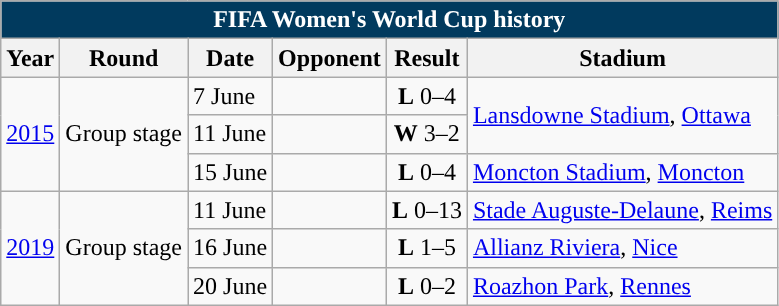<table class="wikitable" style="text-align: center;font-size:100%;">
<tr>
<th colspan=6 style="background: #013A5E; color: #FFFFFF;">FIFA Women's World Cup history</th>
</tr>
<tr>
<th>Year</th>
<th>Round</th>
<th>Date</th>
<th>Opponent</th>
<th>Result</th>
<th>Stadium</th>
</tr>
<tr>
<td rowspan=3> <a href='#'>2015</a></td>
<td rowspan=3>Group stage</td>
<td align="left">7 June</td>
<td align="left"></td>
<td><strong>L</strong> 0–4</td>
<td rowspan=2 align="left"><a href='#'>Lansdowne Stadium</a>, <a href='#'>Ottawa</a></td>
</tr>
<tr>
<td align="left">11 June</td>
<td align="left"></td>
<td><strong>W</strong> 3–2</td>
</tr>
<tr>
<td align="left">15 June</td>
<td align="left"></td>
<td><strong>L</strong> 0–4</td>
<td align="left"><a href='#'>Moncton Stadium</a>, <a href='#'>Moncton</a></td>
</tr>
<tr>
<td rowspan=3> <a href='#'>2019</a></td>
<td rowspan=3>Group stage</td>
<td align="left">11 June</td>
<td align="left"></td>
<td><strong>L</strong> 0–13</td>
<td align="left"><a href='#'>Stade Auguste-Delaune</a>, <a href='#'>Reims</a></td>
</tr>
<tr>
<td align="left">16 June</td>
<td align="left"></td>
<td><strong>L</strong> 1–5</td>
<td align="left"><a href='#'>Allianz Riviera</a>, <a href='#'>Nice</a></td>
</tr>
<tr>
<td align="left">20 June</td>
<td align="left"></td>
<td><strong>L</strong> 0–2</td>
<td align="left"><a href='#'>Roazhon Park</a>, <a href='#'>Rennes</a></td>
</tr>
</table>
